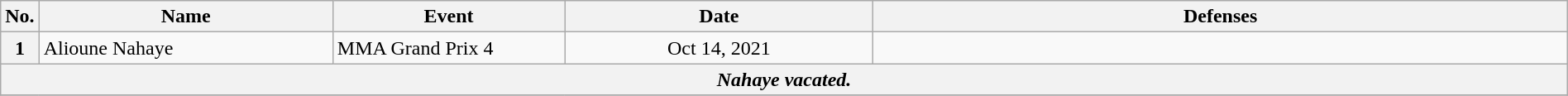<table class="wikitable" width=100%>
<tr>
<th width=1%>No.</th>
<th width=19%>Name</th>
<th width=15%>Event</th>
<th width=20%>Date</th>
<th width=45%>Defenses</th>
</tr>
<tr>
<th>1</th>
<td> Alioune Nahaye <br></td>
<td>MMA Grand Prix 4 <br></td>
<td align=center>Oct 14, 2021</td>
<td></td>
</tr>
<tr>
<th colspan=5 align=center><em>Nahaye vacated.</em></th>
</tr>
<tr>
</tr>
</table>
